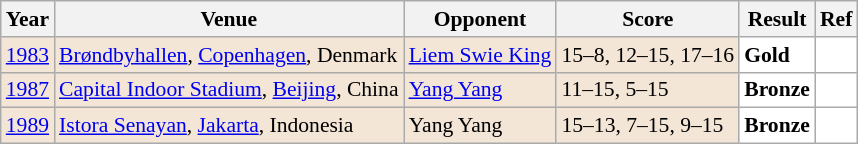<table class="sortable wikitable" style="font-size: 90%;">
<tr>
<th>Year</th>
<th>Venue</th>
<th>Opponent</th>
<th>Score</th>
<th>Result</th>
<th>Ref</th>
</tr>
<tr style="background:#F3E6D7">
<td align="center"><a href='#'>1983</a></td>
<td align="left"><a href='#'>Brøndbyhallen</a>, <a href='#'>Copenhagen</a>, Denmark</td>
<td align="left"> <a href='#'>Liem Swie King</a></td>
<td align="left">15–8, 12–15, 17–16</td>
<td style="text-align:left; background:white"> <strong>Gold</strong></td>
<td style="text-align:center; background:white"></td>
</tr>
<tr style="background:#F3E6D7">
<td align="center"><a href='#'>1987</a></td>
<td align="left"><a href='#'>Capital Indoor Stadium</a>, <a href='#'>Beijing</a>, China</td>
<td align="left"> <a href='#'>Yang Yang</a></td>
<td align="left">11–15, 5–15</td>
<td style="text-align:left; background:white"> <strong>Bronze</strong></td>
<td style="text-align:center; background:white"></td>
</tr>
<tr style="background:#F3E6D7">
<td align="center"><a href='#'>1989</a></td>
<td align="left"><a href='#'>Istora Senayan</a>, <a href='#'>Jakarta</a>, Indonesia</td>
<td align="left"> Yang Yang</td>
<td align="left">15–13, 7–15, 9–15</td>
<td style="text-align:left; background:white"> <strong>Bronze</strong></td>
<td style="text-align:center; background:white"></td>
</tr>
</table>
